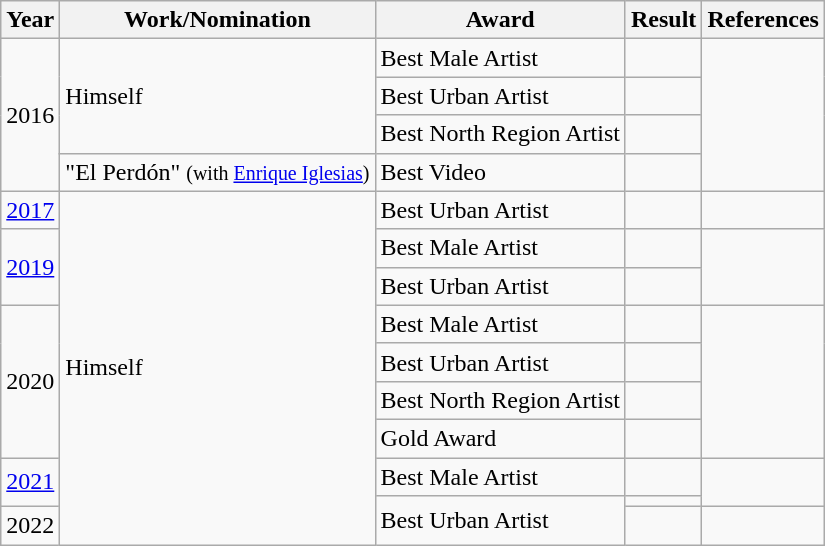<table class="wikitable">
<tr>
<th>Year</th>
<th>Work/Nomination</th>
<th>Award</th>
<th>Result</th>
<th>References</th>
</tr>
<tr>
<td rowspan="4">2016</td>
<td rowspan="3">Himself</td>
<td>Best Male Artist</td>
<td></td>
<td rowspan="4"></td>
</tr>
<tr>
<td>Best Urban Artist</td>
<td></td>
</tr>
<tr>
<td>Best North Region Artist</td>
<td></td>
</tr>
<tr>
<td>"El Perdón" <small>(with <a href='#'>Enrique Iglesias</a>)</small></td>
<td>Best Video</td>
<td></td>
</tr>
<tr>
<td><a href='#'>2017</a></td>
<td rowspan="10">Himself</td>
<td>Best Urban Artist</td>
<td></td>
<td></td>
</tr>
<tr>
<td rowspan="2"><a href='#'>2019</a></td>
<td>Best Male Artist</td>
<td></td>
<td rowspan="2"></td>
</tr>
<tr>
<td>Best Urban Artist</td>
<td></td>
</tr>
<tr>
<td rowspan="4">2020</td>
<td>Best Male Artist</td>
<td></td>
<td rowspan="4"></td>
</tr>
<tr>
<td>Best Urban Artist</td>
<td></td>
</tr>
<tr>
<td>Best North Region Artist</td>
<td></td>
</tr>
<tr>
<td>Gold Award</td>
<td></td>
</tr>
<tr>
<td rowspan="2"><a href='#'>2021</a></td>
<td>Best Male Artist</td>
<td></td>
<td rowspan="2"></td>
</tr>
<tr>
<td rowspan="2">Best Urban Artist</td>
<td></td>
</tr>
<tr>
<td>2022</td>
<td></td>
<td></td>
</tr>
</table>
